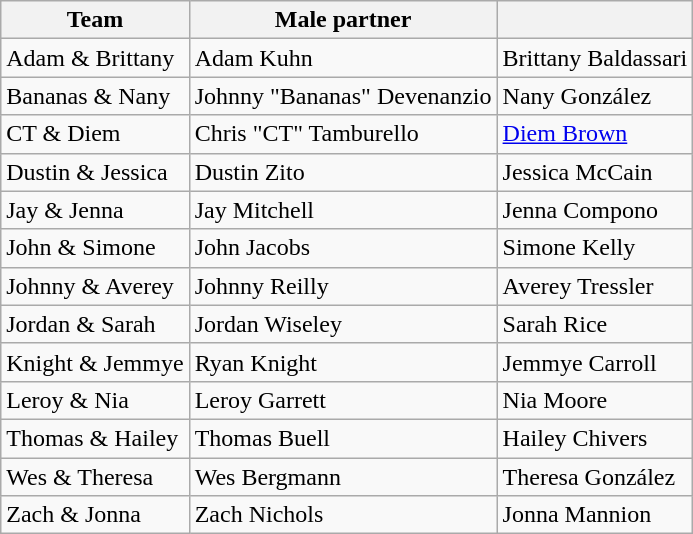<table class="wikitable sortable">
<tr>
<th>Team</th>
<th>Male partner</th>
<th></th>
</tr>
<tr>
<td> Adam & Brittany</td>
<td>Adam Kuhn</td>
<td nowrap>Brittany Baldassari</td>
</tr>
<tr>
<td nowrap> Bananas & Nany</td>
<td nowrap>Johnny "Bananas" Devenanzio</td>
<td>Nany González</td>
</tr>
<tr>
<td> CT & Diem</td>
<td>Chris "CT" Tamburello</td>
<td><a href='#'>Diem Brown</a></td>
</tr>
<tr>
<td nowrap> Dustin & Jessica</td>
<td>Dustin Zito</td>
<td>Jessica McCain</td>
</tr>
<tr>
<td> Jay & Jenna</td>
<td>Jay Mitchell</td>
<td>Jenna Compono</td>
</tr>
<tr>
<td> John & Simone</td>
<td>John Jacobs</td>
<td>Simone Kelly</td>
</tr>
<tr>
<td nowrap> Johnny & Averey</td>
<td>Johnny Reilly</td>
<td>Averey Tressler</td>
</tr>
<tr>
<td> Jordan & Sarah</td>
<td>Jordan Wiseley</td>
<td>Sarah Rice</td>
</tr>
<tr>
<td nowrap> Knight & Jemmye</td>
<td>Ryan Knight</td>
<td>Jemmye Carroll</td>
</tr>
<tr>
<td> Leroy & Nia</td>
<td>Leroy Garrett</td>
<td>Nia Moore</td>
</tr>
<tr>
<td nowrap> Thomas & Hailey</td>
<td>Thomas Buell</td>
<td>Hailey Chivers</td>
</tr>
<tr>
<td> Wes & Theresa</td>
<td>Wes Bergmann</td>
<td>Theresa González</td>
</tr>
<tr>
<td> Zach & Jonna</td>
<td>Zach Nichols</td>
<td>Jonna Mannion</td>
</tr>
</table>
